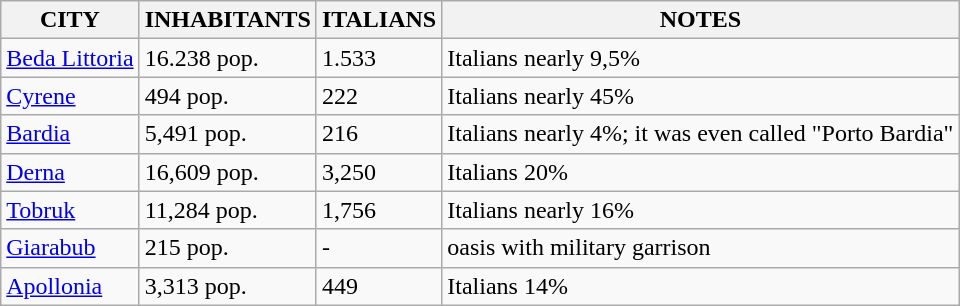<table class="wikitable">
<tr>
<th><strong>CITY</strong></th>
<th><strong>INHABITANTS</strong></th>
<th><strong>ITALIANS</strong></th>
<th><strong>NOTES</strong></th>
</tr>
<tr>
<td><a href='#'>Beda Littoria</a></td>
<td>16.238 pop.</td>
<td>1.533</td>
<td>Italians nearly 9,5%</td>
</tr>
<tr>
<td><a href='#'>Cyrene</a></td>
<td>494 pop.</td>
<td>222</td>
<td>Italians nearly 45%</td>
</tr>
<tr>
<td><a href='#'>Bardia</a></td>
<td>5,491 pop.</td>
<td>216</td>
<td>Italians nearly 4%; it was even called "Porto Bardia"</td>
</tr>
<tr>
<td><a href='#'>Derna</a></td>
<td>16,609 pop.</td>
<td>3,250</td>
<td>Italians 20%</td>
</tr>
<tr>
<td><a href='#'>Tobruk</a></td>
<td>11,284 pop.</td>
<td>1,756</td>
<td>Italians nearly 16%</td>
</tr>
<tr>
<td><a href='#'>Giarabub</a></td>
<td>215 pop.</td>
<td>-</td>
<td>oasis with military garrison</td>
</tr>
<tr>
<td><a href='#'>Apollonia</a></td>
<td>3,313 pop.</td>
<td>449</td>
<td>Italians 14%</td>
</tr>
</table>
